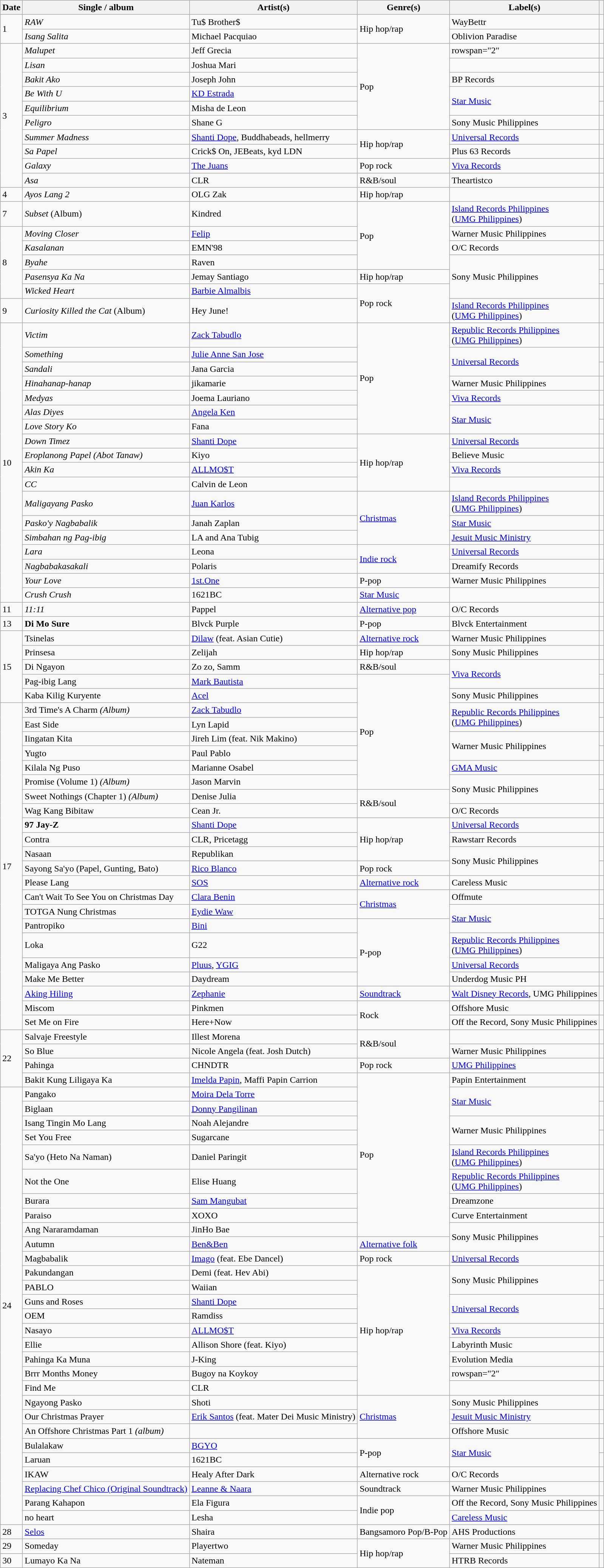<table class="wikitable">
<tr>
<th>Date</th>
<th>Single / album</th>
<th>Artist(s)</th>
<th>Genre(s)</th>
<th>Label(s)</th>
<th></th>
</tr>
<tr>
<td rowspan="2">1</td>
<td><em>RAW</em></td>
<td>Tu$ Brother$</td>
<td rowspan="2">Hip hop/rap</td>
<td>WayBettr</td>
<td></td>
</tr>
<tr>
<td><em>Isang Salita</em></td>
<td>Michael Pacquiao</td>
<td>Oblivion Paradise</td>
<td></td>
</tr>
<tr>
<td rowspan="10">3</td>
<td><em>Malupet</em></td>
<td>Jeff Grecia</td>
<td rowspan="6">Pop</td>
<td>rowspan="2" </td>
<td></td>
</tr>
<tr>
<td><em>Lisan</em></td>
<td>Joshua Mari</td>
<td></td>
</tr>
<tr>
<td><em>Bakit Ako</em></td>
<td>Joseph John</td>
<td>BP Records</td>
<td></td>
</tr>
<tr>
<td><em>Be With U</em></td>
<td><a href='#'>KD Estrada</a></td>
<td rowspan="2"><a href='#'>Star Music</a></td>
<td></td>
</tr>
<tr>
<td><em>Equilibrium</em></td>
<td>Misha de Leon</td>
<td></td>
</tr>
<tr>
<td><em>Peligro</em></td>
<td>Shane G</td>
<td>Sony Music Philippines</td>
<td></td>
</tr>
<tr>
<td><em>Summer Madness</em></td>
<td><a href='#'>Shanti Dope</a>, Buddhabeads, hellmerry</td>
<td rowspan="2">Hip hop/rap</td>
<td><a href='#'>Universal Records</a></td>
<td></td>
</tr>
<tr>
<td><em>Sa Papel</em></td>
<td>Crick$ On, JEBeats, kyd LDN</td>
<td>Plus 63 Records</td>
<td></td>
</tr>
<tr>
<td><em>Galaxy</em></td>
<td><a href='#'>The Juans</a></td>
<td>Pop rock</td>
<td><a href='#'>Viva Records</a></td>
</tr>
<tr>
<td><em>Asa</em></td>
<td>CLR</td>
<td>R&B/soul</td>
<td>Theartistco</td>
<td></td>
</tr>
<tr>
<td>4</td>
<td><em>Ayos Lang 2</em></td>
<td>OLG Zak</td>
<td>Hip hop/rap</td>
<td></td>
<td></td>
</tr>
<tr>
<td>7</td>
<td><em>Subset</em> (Album)</td>
<td>Kindred</td>
<td rowspan="4">Pop</td>
<td><a href='#'>Island Records Philippines</a><br>(<a href='#'>UMG Philippines</a>)</td>
<td></td>
</tr>
<tr>
<td rowspan="5">8</td>
<td><em>Moving Closer</em></td>
<td><a href='#'>Felip</a></td>
<td>Warner Music Philippines</td>
<td></td>
</tr>
<tr>
<td><em>Kasalanan</em></td>
<td>EMN'98</td>
<td>O/C Records</td>
<td></td>
</tr>
<tr>
<td><em>Byahe</em></td>
<td>Raven</td>
<td rowspan="3">Sony Music Philippines</td>
<td></td>
</tr>
<tr>
<td><em>Pasensya Ka Na</em></td>
<td>Jemay Santiago</td>
<td>Hip hop/rap</td>
<td></td>
</tr>
<tr>
<td><em>Wicked Heart</em></td>
<td><a href='#'>Barbie Almalbis</a></td>
<td rowspan="2">Pop rock</td>
<td></td>
</tr>
<tr>
<td>9</td>
<td><em>Curiosity Killed the Cat</em> (Album)</td>
<td>Hey June!</td>
<td><a href='#'>Island Records Philippines</a><br>(<a href='#'>UMG Philippines</a>)</td>
<td></td>
</tr>
<tr>
<td rowspan="18">10</td>
<td><em>Victim</em></td>
<td><a href='#'>Zack Tabudlo</a></td>
<td rowspan="7">Pop</td>
<td><a href='#'>Republic Records Philippines</a><br>(<a href='#'>UMG Philippines</a>)</td>
<td></td>
</tr>
<tr>
<td><em>Something</em></td>
<td><a href='#'>Julie Anne San Jose</a></td>
<td rowspan="2"><a href='#'>Universal Records</a></td>
<td></td>
</tr>
<tr>
<td><em>Sandali</em></td>
<td>Jana Garcia</td>
<td></td>
</tr>
<tr>
<td><em>Hinahanap-hanap</em></td>
<td>jikamarie</td>
<td>Warner Music Philippines</td>
<td></td>
</tr>
<tr>
<td><em>Medyas</em></td>
<td>Joema Lauriano</td>
<td><a href='#'>Viva Records</a></td>
<td></td>
</tr>
<tr>
<td><em>Alas Diyes</em></td>
<td><a href='#'>Angela Ken</a></td>
<td rowspan="2"><a href='#'>Star Music</a></td>
<td></td>
</tr>
<tr>
<td><em>Love Story Ko</em></td>
<td>Fana</td>
<td></td>
</tr>
<tr>
<td><em>Down Timez</em></td>
<td><a href='#'>Shanti Dope</a></td>
<td rowspan="4">Hip hop/rap</td>
<td><a href='#'>Universal Records</a></td>
<td></td>
</tr>
<tr>
<td><em>Eroplanong Papel (Abot Tanaw)</em></td>
<td>Kiyo</td>
<td>Believe Music</td>
<td></td>
</tr>
<tr>
<td><em>Akin Ka</em></td>
<td><a href='#'>ALLMO$T</a></td>
<td><a href='#'>Viva Records</a></td>
<td></td>
</tr>
<tr>
<td><em>CC</em></td>
<td>Calvin de Leon</td>
<td></td>
<td></td>
</tr>
<tr>
<td><em>Maligayang Pasko</em></td>
<td><a href='#'>Juan Karlos</a></td>
<td rowspan="3"><a href='#'>Christmas</a></td>
<td><a href='#'>Island Records Philippines</a><br>(<a href='#'>UMG Philippines</a>)</td>
<td></td>
</tr>
<tr>
<td><em>Pasko'y Nagbabalik</em></td>
<td>Janah Zaplan</td>
<td><a href='#'>Star Music</a></td>
<td></td>
</tr>
<tr>
<td><em>Simbahan ng Pag-ibig</em></td>
<td>LA and Ana Tubig</td>
<td><a href='#'>Jesuit Music Ministry</a></td>
<td></td>
</tr>
<tr>
<td><em>Lara</em></td>
<td>Leona</td>
<td rowspan="2"><a href='#'>Indie rock</a></td>
<td><a href='#'>Universal Records</a></td>
<td></td>
</tr>
<tr>
<td><em>Nagbabakasakali</em></td>
<td>Polaris</td>
<td>Dreamify Records</td>
<td></td>
</tr>
<tr>
<td><em>Your Love</em></td>
<td><a href='#'>1st.One</a></td>
<td>P-pop</td>
<td>Warner Music Philippines</td>
</tr>
<tr>
<td><em>Crush Crush</em></td>
<td>1621BC</td>
<td><a href='#'>Star Music</a></td>
<td></td>
</tr>
<tr>
<td>11</td>
<td><em>11:11</em></td>
<td>Pappel</td>
<td><a href='#'>Alternative pop</a></td>
<td>O/C Records</td>
<td></td>
</tr>
<tr>
<td>13</td>
<td><strong>Di Mo Sure<em></td>
<td>Blvck Purple</td>
<td>P-pop</td>
<td>Blvck Entertainment</td>
<td></td>
</tr>
<tr>
<td rowspan="5">15</td>
<td></em>Tsinelas<em></td>
<td><a href='#'>Dilaw</a> (feat. Asian Cutie)</td>
<td><a href='#'>Alternative rock</a></td>
<td>Warner Music Philippines</td>
<td></td>
</tr>
<tr>
<td></em>Prinsesa<em></td>
<td>Zelijah</td>
<td>Hip hop/rap</td>
<td>Sony Music Philippines</td>
<td></td>
</tr>
<tr>
<td></em>Di Ngayon<em></td>
<td>Zo zo, Samm</td>
<td>R&B/soul</td>
<td rowspan="2"><a href='#'>Viva Records</a></td>
<td></td>
</tr>
<tr>
<td></em>Pag-ibig Lang<em></td>
<td><a href='#'>Mark Bautista</a></td>
<td rowspan="8">Pop</td>
<td></td>
</tr>
<tr>
<td></em>Kaba Kilig Kuryente<em></td>
<td><a href='#'>Acel</a></td>
<td>Sony Music Philippines</td>
<td></td>
</tr>
<tr>
<td rowspan="22">17</td>
<td></em>3rd Time's A Charm<em> (Album)</td>
<td><a href='#'>Zack Tabudlo</a></td>
<td rowspan="2"><a href='#'>Republic Records Philippines</a><br>(<a href='#'>UMG Philippines</a>)</td>
<td></td>
</tr>
<tr>
<td></em>East Side<em></td>
<td>Lyn Lapid</td>
<td></td>
</tr>
<tr>
<td></em>Iingatan Kita<em></td>
<td>Jireh Lim (feat. Nik Makino)</td>
<td rowspan="2">Warner Music Philippines</td>
<td></td>
</tr>
<tr>
<td></em>Yugto<em></td>
<td>Paul Pablo</td>
<td></td>
</tr>
<tr>
<td></em>Kilala Ng Puso<em></td>
<td>Marianne Osabel</td>
<td><a href='#'>GMA Music</a></td>
<td></td>
</tr>
<tr>
<td></em>Promise (Volume 1)<em> (Album)</td>
<td>Jason Marvin</td>
<td rowspan="2">Sony Music Philippines</td>
<td></td>
</tr>
<tr>
<td></em>Sweet Nothings (Chapter 1)<em> (Album)</td>
<td>Denise Julia</td>
<td rowspan="2">R&B/soul</td>
<td></td>
</tr>
<tr>
<td></strong>Wag Kang Bibitaw</em></td>
<td>Cean Jr.</td>
<td>O/C Records</td>
<td></td>
</tr>
<tr>
<td><strong>97 Jay-Z<em></td>
<td><a href='#'>Shanti Dope</a></td>
<td rowspan="3">Hip hop/rap</td>
<td><a href='#'>Universal Records</a></td>
<td></td>
</tr>
<tr>
<td></em>Contra<em></td>
<td>CLR, Pricetagg</td>
<td>Rawstarr Records</td>
<td></td>
</tr>
<tr>
<td></em>Nasaan<em></td>
<td>Republikan</td>
<td rowspan="2">Sony Music Philippines</td>
<td></td>
</tr>
<tr>
<td></em>Sayong Sa'yo (Papel, Gunting, Bato)<em></td>
<td><a href='#'>Rico Blanco</a></td>
<td>Pop rock</td>
<td></td>
</tr>
<tr>
<td></em>Please Lang<em></td>
<td><a href='#'>SOS</a></td>
<td><a href='#'>Alternative rock</a></td>
<td>Careless Music</td>
<td></td>
</tr>
<tr>
<td></em>Can't Wait To See You on Christmas Day<em></td>
<td><a href='#'>Clara Benin</a></td>
<td rowspan="2"><a href='#'>Christmas</a></td>
<td>Offmute</td>
<td></td>
</tr>
<tr>
<td></em>TOTGA Nung Christmas<em></td>
<td><a href='#'>Eydie Waw</a></td>
<td rowspan="2"><a href='#'>Star Music</a></td>
<td></td>
</tr>
<tr>
<td></em>Pantropiko<em></td>
<td><a href='#'>Bini</a></td>
<td rowspan="4">P-pop</td>
<td></td>
</tr>
<tr>
<td></em>Loka<em></td>
<td>G22</td>
<td><a href='#'>Republic Records Philippines</a><br>(<a href='#'>UMG Philippines</a>)</td>
<td></td>
</tr>
<tr>
<td></em>Maligaya Ang Pasko<em></td>
<td><a href='#'>Pluus</a>, <a href='#'>YGIG</a></td>
<td><a href='#'>Universal Records</a></td>
<td></td>
</tr>
<tr>
<td></em>Make Me Better<em></td>
<td>Daydream</td>
<td>Underdog Music PH</td>
<td></td>
</tr>
<tr>
<td></em><a href='#'>Aking Hiling</a><em></td>
<td><a href='#'>Zephanie</a></td>
<td><a href='#'>Soundtrack</a></td>
<td><a href='#'>Walt Disney Records</a>, UMG Philippines</td>
<td></td>
</tr>
<tr>
<td></em>Miscom<em></td>
<td>Pinkmen</td>
<td rowspan="2">Rock</td>
<td>Offshore Music</td>
<td></td>
</tr>
<tr>
<td></em>Set Me on Fire<em></td>
<td>Here+Now</td>
<td>Off the Record, Sony Music Philippines</td>
<td></td>
</tr>
<tr>
<td rowspan="4">22</td>
<td></em>Salvaje Freestyle<em></td>
<td>Illest Morena</td>
<td rowspan="2">R&B/soul</td>
<td></td>
<td></td>
</tr>
<tr>
<td></em>So Blue<em></td>
<td>Nicole Angela (feat.  Josh Dutch)</td>
<td>Warner Music Philippines</td>
<td></td>
</tr>
<tr>
<td></em>Pahinga<em></td>
<td>CHNDTR</td>
<td>Pop rock</td>
<td><a href='#'>UMG Philippines</a></td>
<td></td>
</tr>
<tr>
<td></em>Bakit Kung Liligaya Ka<em></td>
<td><a href='#'>Imelda Papin</a>, Maffi Papin Carrion</td>
<td rowspan="10">Pop</td>
<td>Papin Entertainment</td>
<td></td>
</tr>
<tr>
<td rowspan="29">24</td>
<td></em>Pangako<em></td>
<td><a href='#'>Moira Dela Torre</a></td>
<td rowspan="2"><a href='#'>Star Music</a></td>
<td></td>
</tr>
<tr>
<td></em>Biglaan<em></td>
<td><a href='#'>Donny Pangilinan</a></td>
<td></td>
</tr>
<tr>
<td></em>Isang Tingin Mo Lang<em></td>
<td>Noah Alejandre</td>
<td rowspan="2">Warner Music Philippines</td>
<td></td>
</tr>
<tr>
<td></em>Set You Free<em></td>
<td>Sugarcane</td>
<td></td>
</tr>
<tr>
<td></em>Sa'yo (Heto Na Naman)<em></td>
<td>Daniel Paringit</td>
<td><a href='#'>Island Records Philippines</a><br>(<a href='#'>UMG Philippines</a>)</td>
<td></td>
</tr>
<tr>
<td></em>Not the One<em></td>
<td>Elise Huang</td>
<td><a href='#'>Republic Records Philippines</a><br>(<a href='#'>UMG Philippines</a>)</td>
<td></td>
</tr>
<tr>
<td></em>Burara<em></td>
<td><a href='#'>Sam Mangubat</a></td>
<td>Dreamzone</td>
<td></td>
</tr>
<tr>
<td></em>Paraiso<em></td>
<td>XOXO</td>
<td>Curve Entertainment</td>
<td></td>
</tr>
<tr>
<td></em>Ang Nararamdaman<em></td>
<td>JinHo Bae</td>
<td rowspan="2">Sony Music Philippines</td>
<td></td>
</tr>
<tr>
<td></em>Autumn<em></td>
<td><a href='#'>Ben&Ben</a></td>
<td><a href='#'>Alternative folk</a></td>
<td></td>
</tr>
<tr>
<td></em>Magbabalik<em></td>
<td><a href='#'>Imago</a> (feat. Ebe Dancel)</td>
<td>Pop rock</td>
<td><a href='#'>Universal Records</a></td>
<td></td>
</tr>
<tr>
<td></em>Pakundangan<em></td>
<td>Demi (feat. Hev Abi)</td>
<td rowspan="9">Hip hop/rap</td>
<td rowspan="2">Sony Music Philippines</td>
<td></td>
</tr>
<tr>
<td></em>PABLO<em></td>
<td>Waiian</td>
<td></td>
</tr>
<tr>
<td></em>Guns and Roses<em></td>
<td><a href='#'>Shanti Dope</a></td>
<td rowspan="2"><a href='#'>Universal Records</a></td>
<td></td>
</tr>
<tr>
<td></em>OEM<em></td>
<td>Ramdiss</td>
<td></td>
</tr>
<tr>
<td></em>Nasayo<em></td>
<td><a href='#'>ALLMO$T</a></td>
<td><a href='#'>Viva Records</a></td>
<td></td>
</tr>
<tr>
<td></em>Ellie<em></td>
<td>Allison Shore (feat. Kiyo)</td>
<td>Labyrinth Music</td>
<td></td>
</tr>
<tr>
<td></em>Pahinga Ka Muna<em></td>
<td>J-King</td>
<td>Evolution Media</td>
<td></td>
</tr>
<tr>
<td></em>Brrr Months Money<em></td>
<td>Bugoy na Koykoy</td>
<td>rowspan="2" </td>
<td></td>
</tr>
<tr>
<td></em>Find Me<em></td>
<td>CLR</td>
<td></td>
</tr>
<tr>
<td></em>Ngayong Pasko<em></td>
<td>Shoti</td>
<td rowspan="3"><a href='#'>Christmas</a></td>
<td>Sony Music Philippines</td>
<td></td>
</tr>
<tr>
<td></em>Our Christmas Prayer<em></td>
<td><a href='#'>Erik Santos</a> (feat. Mater Dei Music Ministry)</td>
<td><a href='#'>Jesuit Music Ministry</a></td>
<td></td>
</tr>
<tr>
<td></em>An Offshore Christmas Part 1<em> (album)</td>
<td></td>
<td>Offshore Music</td>
<td></td>
</tr>
<tr>
<td></em>Bulalakaw<em></td>
<td><a href='#'>BGYO</a></td>
<td rowspan="2">P-pop</td>
<td rowspan="2"><a href='#'>Star Music</a></td>
<td></td>
</tr>
<tr>
<td></em>Laruan<em></td>
<td>1621BC</td>
<td></td>
</tr>
<tr>
<td></em>IKAW<em> </td>
<td>Healy After Dark</td>
<td>Alternative rock</td>
<td>O/C Records</td>
<td></td>
</tr>
<tr>
<td></em><a href='#'>Replacing Chef Chico (Original Soundtrack)</a><em></td>
<td><a href='#'>Leanne & Naara</a></td>
<td>Soundtrack</td>
<td>Warner Music Philippines</td>
<td></td>
</tr>
<tr>
<td></em>Parang Kahapon<em></td>
<td>Ela Figura</td>
<td rowspan="2">Indie pop</td>
<td>Off the Record, Sony Music Philippines</td>
<td></td>
</tr>
<tr>
<td></em>no heart<em></td>
<td>Lesha</td>
<td><a href='#'>Careless Music</a></td>
<td></td>
</tr>
<tr>
<td>28</td>
<td></em><a href='#'>Selos</a><em></td>
<td>Shaira</td>
<td>Bangsamoro Pop/B-Pop</td>
<td>AHS Productions</td>
<td></td>
</tr>
<tr>
<td>29</td>
<td></em>Someday<em></td>
<td>Playertwo</td>
<td rowspan="2">Hip hop/rap</td>
<td>Warner Music Philippines</td>
<td></td>
</tr>
<tr>
<td>30</td>
<td></em>Lumayo Ka Na<em></td>
<td>Nateman</td>
<td>HTRB Records</td>
<td></td>
</tr>
</table>
